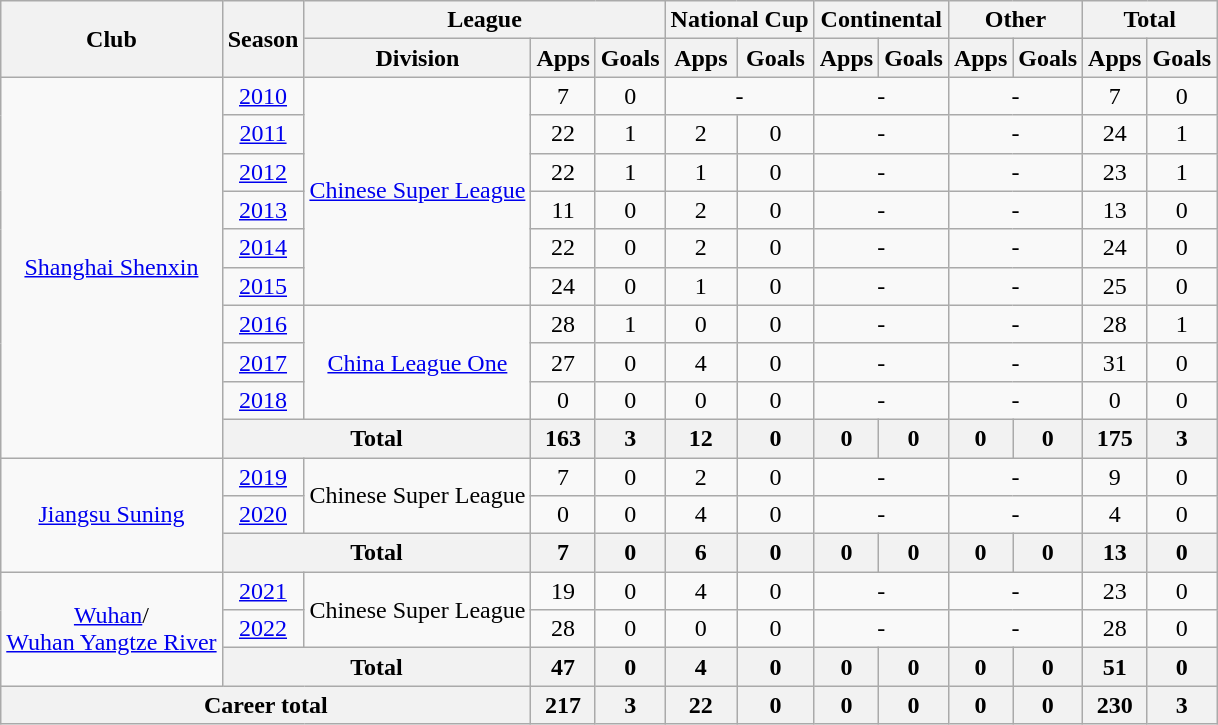<table class="wikitable" style="text-align: center">
<tr>
<th rowspan="2">Club</th>
<th rowspan="2">Season</th>
<th colspan="3">League</th>
<th colspan="2">National Cup</th>
<th colspan="2">Continental</th>
<th colspan="2">Other</th>
<th colspan="2">Total</th>
</tr>
<tr>
<th>Division</th>
<th>Apps</th>
<th>Goals</th>
<th>Apps</th>
<th>Goals</th>
<th>Apps</th>
<th>Goals</th>
<th>Apps</th>
<th>Goals</th>
<th>Apps</th>
<th>Goals</th>
</tr>
<tr>
<td rowspan="10"><a href='#'>Shanghai Shenxin</a></td>
<td><a href='#'>2010</a></td>
<td rowspan="6"><a href='#'>Chinese Super League</a></td>
<td>7</td>
<td>0</td>
<td colspan="2">-</td>
<td colspan="2">-</td>
<td colspan="2">-</td>
<td>7</td>
<td>0</td>
</tr>
<tr>
<td><a href='#'>2011</a></td>
<td>22</td>
<td>1</td>
<td>2</td>
<td>0</td>
<td colspan="2">-</td>
<td colspan="2">-</td>
<td>24</td>
<td>1</td>
</tr>
<tr>
<td><a href='#'>2012</a></td>
<td>22</td>
<td>1</td>
<td>1</td>
<td>0</td>
<td colspan="2">-</td>
<td colspan="2">-</td>
<td>23</td>
<td>1</td>
</tr>
<tr>
<td><a href='#'>2013</a></td>
<td>11</td>
<td>0</td>
<td>2</td>
<td>0</td>
<td colspan="2">-</td>
<td colspan="2">-</td>
<td>13</td>
<td>0</td>
</tr>
<tr>
<td><a href='#'>2014</a></td>
<td>22</td>
<td>0</td>
<td>2</td>
<td>0</td>
<td colspan="2">-</td>
<td colspan="2">-</td>
<td>24</td>
<td>0</td>
</tr>
<tr>
<td><a href='#'>2015</a></td>
<td>24</td>
<td>0</td>
<td>1</td>
<td>0</td>
<td colspan="2">-</td>
<td colspan="2">-</td>
<td>25</td>
<td>0</td>
</tr>
<tr>
<td><a href='#'>2016</a></td>
<td rowspan="3"><a href='#'>China League One</a></td>
<td>28</td>
<td>1</td>
<td>0</td>
<td>0</td>
<td colspan="2">-</td>
<td colspan="2">-</td>
<td>28</td>
<td>1</td>
</tr>
<tr>
<td><a href='#'>2017</a></td>
<td>27</td>
<td>0</td>
<td>4</td>
<td>0</td>
<td colspan="2">-</td>
<td colspan="2">-</td>
<td>31</td>
<td>0</td>
</tr>
<tr>
<td><a href='#'>2018</a></td>
<td>0</td>
<td>0</td>
<td>0</td>
<td>0</td>
<td colspan="2">-</td>
<td colspan="2">-</td>
<td>0</td>
<td>0</td>
</tr>
<tr>
<th colspan="2"><strong>Total</strong></th>
<th>163</th>
<th>3</th>
<th>12</th>
<th>0</th>
<th>0</th>
<th>0</th>
<th>0</th>
<th>0</th>
<th>175</th>
<th>3</th>
</tr>
<tr>
<td rowspan=3><a href='#'>Jiangsu Suning</a></td>
<td><a href='#'>2019</a></td>
<td rowspan=2>Chinese Super League</td>
<td>7</td>
<td>0</td>
<td>2</td>
<td>0</td>
<td colspan="2">-</td>
<td colspan="2">-</td>
<td>9</td>
<td>0</td>
</tr>
<tr>
<td><a href='#'>2020</a></td>
<td>0</td>
<td>0</td>
<td>4</td>
<td>0</td>
<td colspan="2">-</td>
<td colspan="2">-</td>
<td>4</td>
<td>0</td>
</tr>
<tr>
<th colspan="2"><strong>Total</strong></th>
<th>7</th>
<th>0</th>
<th>6</th>
<th>0</th>
<th>0</th>
<th>0</th>
<th>0</th>
<th>0</th>
<th>13</th>
<th>0</th>
</tr>
<tr>
<td rowspan=3><a href='#'>Wuhan</a>/<br><a href='#'>Wuhan Yangtze River</a></td>
<td><a href='#'>2021</a></td>
<td rowspan=2>Chinese Super League</td>
<td>19</td>
<td>0</td>
<td>4</td>
<td>0</td>
<td colspan="2">-</td>
<td colspan="2">-</td>
<td>23</td>
<td>0</td>
</tr>
<tr>
<td><a href='#'>2022</a></td>
<td>28</td>
<td>0</td>
<td>0</td>
<td>0</td>
<td colspan="2">-</td>
<td colspan="2">-</td>
<td>28</td>
<td>0</td>
</tr>
<tr>
<th colspan="2"><strong>Total</strong></th>
<th>47</th>
<th>0</th>
<th>4</th>
<th>0</th>
<th>0</th>
<th>0</th>
<th>0</th>
<th>0</th>
<th>51</th>
<th>0</th>
</tr>
<tr>
<th colspan=3>Career total</th>
<th>217</th>
<th>3</th>
<th>22</th>
<th>0</th>
<th>0</th>
<th>0</th>
<th>0</th>
<th>0</th>
<th>230</th>
<th>3</th>
</tr>
</table>
